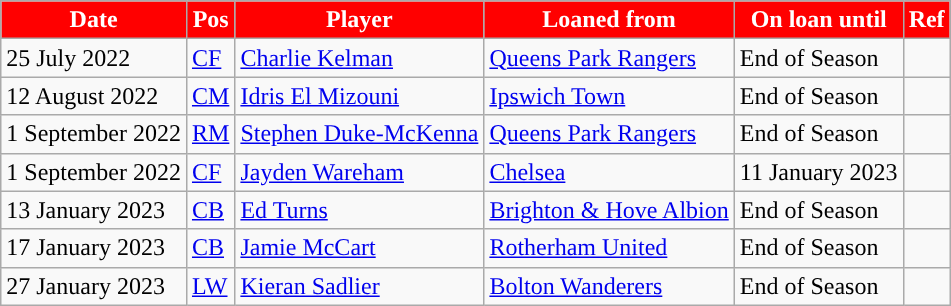<table class="wikitable plainrowheaders sortable">
<tr>
<th style="background:#FF0000; color:#FFFFFF; ">Date</th>
<th style="background:#FF0000; color:#FFFFFF; ">Pos</th>
<th style="background:#FF0000; color:#FFFFFF; ">Player</th>
<th style="background:#FF0000; color:#FFFFFF; ">Loaned from</th>
<th style="background:#FF0000; color:#FFFFFF; ">On loan until</th>
<th style="background:#FF0000; color:#FFFFFF; ">Ref</th>
</tr>
<tr>
<td>25 July 2022</td>
<td><a href='#'>CF</a></td>
<td> <a href='#'>Charlie Kelman</a></td>
<td> <a href='#'>Queens Park Rangers</a></td>
<td>End of Season</td>
<td></td>
</tr>
<tr>
<td>12 August 2022</td>
<td><a href='#'>CM</a></td>
<td> <a href='#'>Idris El Mizouni</a></td>
<td> <a href='#'>Ipswich Town</a></td>
<td>End of Season</td>
<td></td>
</tr>
<tr>
<td>1 September 2022</td>
<td><a href='#'>RM</a></td>
<td> <a href='#'>Stephen Duke-McKenna</a></td>
<td> <a href='#'>Queens Park Rangers</a></td>
<td>End of Season</td>
<td></td>
</tr>
<tr>
<td>1 September 2022</td>
<td><a href='#'>CF</a></td>
<td> <a href='#'>Jayden Wareham</a></td>
<td> <a href='#'>Chelsea</a></td>
<td>11 January 2023</td>
<td></td>
</tr>
<tr>
<td>13 January 2023</td>
<td><a href='#'>CB</a></td>
<td> <a href='#'>Ed Turns</a></td>
<td> <a href='#'>Brighton & Hove Albion</a></td>
<td>End of Season</td>
<td></td>
</tr>
<tr>
<td>17 January 2023</td>
<td><a href='#'>CB</a></td>
<td> <a href='#'>Jamie McCart</a></td>
<td> <a href='#'>Rotherham United</a></td>
<td>End of Season</td>
<td></td>
</tr>
<tr>
<td>27 January 2023</td>
<td><a href='#'>LW</a></td>
<td> <a href='#'>Kieran Sadlier</a></td>
<td> <a href='#'>Bolton Wanderers</a></td>
<td>End of Season</td>
<td></td>
</tr>
</table>
